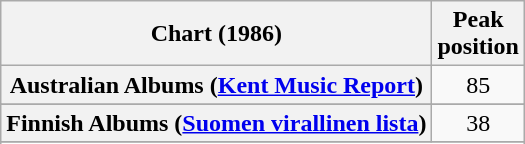<table class="wikitable sortable plainrowheaders" style="text-align:center">
<tr>
<th scope="col">Chart (1986)</th>
<th scope="col">Peak<br>position</th>
</tr>
<tr>
<th scope="row">Australian Albums (<a href='#'>Kent Music Report</a>)</th>
<td>85</td>
</tr>
<tr>
</tr>
<tr>
</tr>
<tr>
<th scope="row">Finnish Albums (<a href='#'>Suomen virallinen lista</a>)</th>
<td>38</td>
</tr>
<tr>
</tr>
<tr>
</tr>
<tr>
</tr>
<tr>
</tr>
</table>
